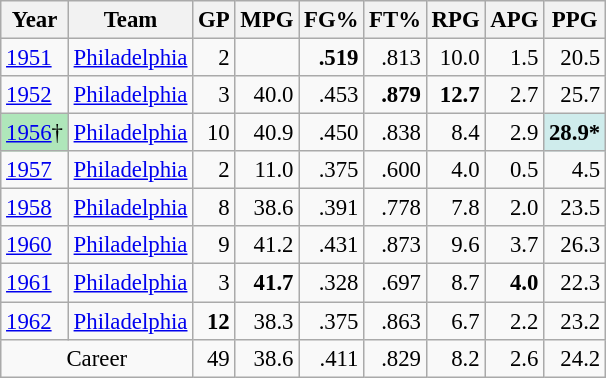<table class="wikitable sortable" style="font-size:95%; text-align:right;">
<tr>
<th>Year</th>
<th>Team</th>
<th>GP</th>
<th>MPG</th>
<th>FG%</th>
<th>FT%</th>
<th>RPG</th>
<th>APG</th>
<th>PPG</th>
</tr>
<tr>
<td style="text-align:left;"><a href='#'>1951</a></td>
<td style="text-align:left;"><a href='#'>Philadelphia</a></td>
<td>2</td>
<td></td>
<td><strong>.519</strong></td>
<td>.813</td>
<td>10.0</td>
<td>1.5</td>
<td>20.5</td>
</tr>
<tr>
<td style="text-align:left;"><a href='#'>1952</a></td>
<td style="text-align:left;"><a href='#'>Philadelphia</a></td>
<td>3</td>
<td>40.0</td>
<td>.453</td>
<td><strong>.879</strong></td>
<td><strong>12.7</strong></td>
<td>2.7</td>
<td>25.7</td>
</tr>
<tr>
<td style="text-align:left;background:#afe6ba;"><a href='#'>1956</a>†</td>
<td style="text-align:left;"><a href='#'>Philadelphia</a></td>
<td>10</td>
<td>40.9</td>
<td>.450</td>
<td>.838</td>
<td>8.4</td>
<td>2.9</td>
<td style="background:#cfecec;"><strong>28.9*</strong></td>
</tr>
<tr>
<td style="text-align:left;"><a href='#'>1957</a></td>
<td style="text-align:left;"><a href='#'>Philadelphia</a></td>
<td>2</td>
<td>11.0</td>
<td>.375</td>
<td>.600</td>
<td>4.0</td>
<td>0.5</td>
<td>4.5</td>
</tr>
<tr>
<td style="text-align:left;"><a href='#'>1958</a></td>
<td style="text-align:left;"><a href='#'>Philadelphia</a></td>
<td>8</td>
<td>38.6</td>
<td>.391</td>
<td>.778</td>
<td>7.8</td>
<td>2.0</td>
<td>23.5</td>
</tr>
<tr>
<td style="text-align:left;"><a href='#'>1960</a></td>
<td style="text-align:left;"><a href='#'>Philadelphia</a></td>
<td>9</td>
<td>41.2</td>
<td>.431</td>
<td>.873</td>
<td>9.6</td>
<td>3.7</td>
<td>26.3</td>
</tr>
<tr>
<td style="text-align:left;"><a href='#'>1961</a></td>
<td style="text-align:left;"><a href='#'>Philadelphia</a></td>
<td>3</td>
<td><strong>41.7</strong></td>
<td>.328</td>
<td>.697</td>
<td>8.7</td>
<td><strong>4.0</strong></td>
<td>22.3</td>
</tr>
<tr>
<td style="text-align:left;"><a href='#'>1962</a></td>
<td style="text-align:left;"><a href='#'>Philadelphia</a></td>
<td><strong>12</strong></td>
<td>38.3</td>
<td>.375</td>
<td>.863</td>
<td>6.7</td>
<td>2.2</td>
<td>23.2</td>
</tr>
<tr class="sortbottom">
<td colspan="2" style="text-align:center;">Career</td>
<td>49</td>
<td>38.6</td>
<td>.411</td>
<td>.829</td>
<td>8.2</td>
<td>2.6</td>
<td>24.2</td>
</tr>
</table>
